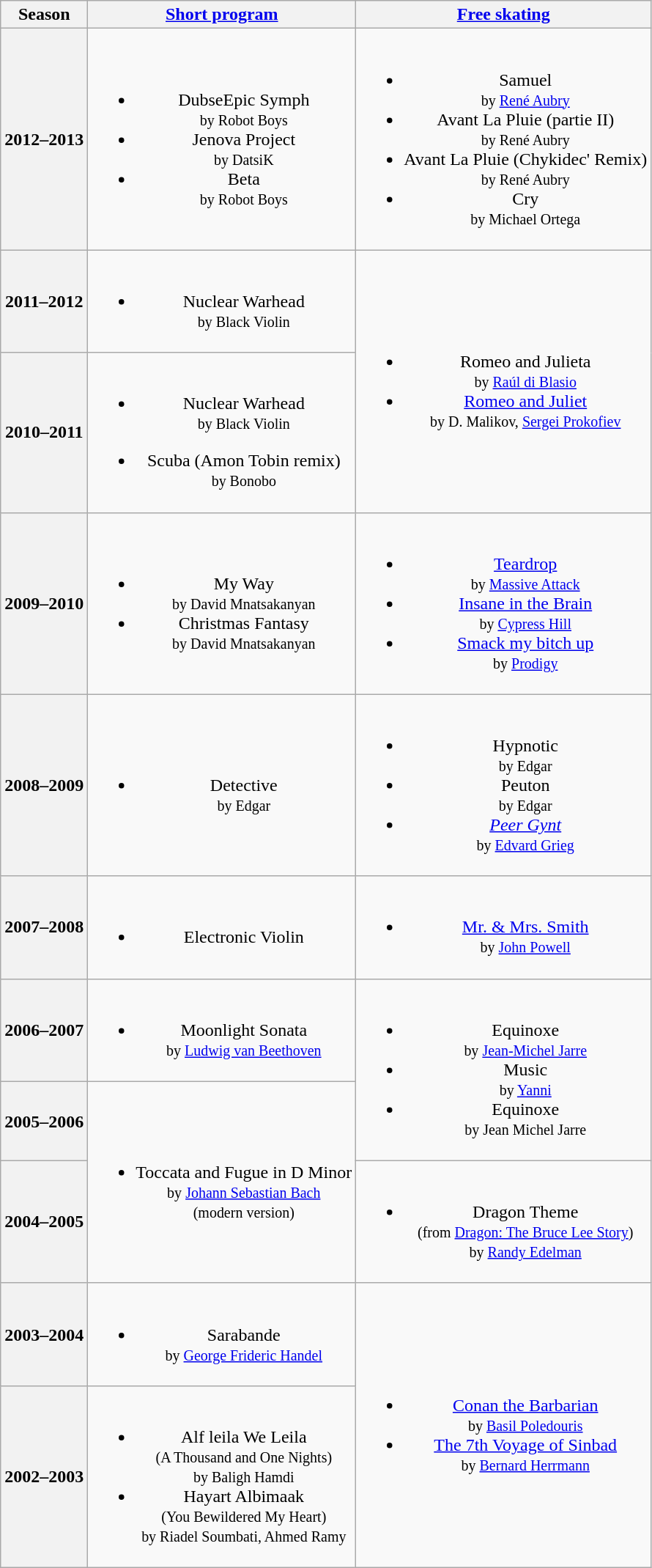<table class="wikitable" style="text-align:center">
<tr>
<th>Season</th>
<th><a href='#'>Short program</a></th>
<th><a href='#'>Free skating</a></th>
</tr>
<tr>
<th>2012–2013 <br> </th>
<td><br><ul><li>DubseEpic Symph <br><small> by Robot Boys </small></li><li>Jenova Project <br><small> by DatsiK </small></li><li>Beta <br><small> by Robot Boys </small></li></ul></td>
<td><br><ul><li>Samuel <br><small> by <a href='#'>René Aubry</a> </small></li><li>Avant La Pluie (partie II) <br><small> by René Aubry </small></li><li>Avant La Pluie (Chykidec' Remix) <br><small> by René Aubry </small></li><li>Cry <br><small> by Michael Ortega </small></li></ul></td>
</tr>
<tr>
<th>2011–2012 <br> </th>
<td><br><ul><li>Nuclear Warhead <br><small> by Black Violin </small></li></ul></td>
<td rowspan="2"><br><ul><li>Romeo and Julieta <br><small> by <a href='#'>Raúl di Blasio</a> </small></li><li><a href='#'>Romeo and Juliet</a> <br><small> by D. Malikov, <a href='#'>Sergei Prokofiev</a> </small></li></ul></td>
</tr>
<tr>
<th>2010–2011 <br> </th>
<td><br><ul><li>Nuclear Warhead <br><small> by Black Violin </small></li></ul><ul><li>Scuba (Amon Tobin remix) <br><small> by Bonobo </small></li></ul></td>
</tr>
<tr>
<th>2009–2010 <br> </th>
<td><br><ul><li>My Way <br><small> by David Mnatsakanyan </small></li><li>Christmas Fantasy <br><small> by David Mnatsakanyan </small></li></ul></td>
<td><br><ul><li><a href='#'>Teardrop</a> <br><small> by <a href='#'>Massive Attack</a> </small></li><li><a href='#'>Insane in the Brain</a> <br><small>by <a href='#'>Cypress Hill</a> </small></li><li><a href='#'>Smack my bitch up</a> <br><small>by <a href='#'>Prodigy</a> </small></li></ul></td>
</tr>
<tr>
<th>2008–2009 <br> </th>
<td><br><ul><li>Detective <br><small> by Edgar </small></li></ul></td>
<td><br><ul><li>Hypnotic <br><small> by Edgar </small></li><li>Peuton <br><small> by Edgar </small></li><li><em><a href='#'>Peer Gynt</a></em> <br><small> by <a href='#'>Edvard Grieg</a> </small></li></ul></td>
</tr>
<tr>
<th>2007–2008 <br> </th>
<td><br><ul><li>Electronic Violin</li></ul></td>
<td><br><ul><li><a href='#'>Mr. & Mrs. Smith</a> <br><small> by <a href='#'>John Powell</a> </small></li></ul></td>
</tr>
<tr>
<th>2006–2007 <br> </th>
<td><br><ul><li>Moonlight Sonata <br><small> by <a href='#'>Ludwig van Beethoven</a> </small></li></ul></td>
<td rowspan="2"><br><ul><li>Equinoxe <br><small> by <a href='#'>Jean-Michel Jarre</a> </small></li><li>Music <br><small> by <a href='#'>Yanni</a> </small></li><li>Equinoxe <br><small> by Jean Michel Jarre </small></li></ul></td>
</tr>
<tr>
<th>2005–2006 <br> </th>
<td rowspan="2"><br><ul><li>Toccata and Fugue in D Minor <br><small> by <a href='#'>Johann Sebastian Bach</a> <br> (modern version) </small></li></ul></td>
</tr>
<tr>
<th>2004–2005 <br> </th>
<td><br><ul><li>Dragon Theme <br><small> (from <a href='#'>Dragon: The Bruce Lee Story</a>) <br> by <a href='#'>Randy Edelman</a> </small></li></ul></td>
</tr>
<tr>
<th>2003–2004 <br> </th>
<td><br><ul><li>Sarabande <br><small> by <a href='#'>George Frideric Handel</a> </small></li></ul></td>
<td rowspan="2"><br><ul><li><a href='#'>Conan the Barbarian</a> <br><small> by <a href='#'>Basil Poledouris</a> </small></li><li><a href='#'>The 7th Voyage of Sinbad</a> <br><small> by <a href='#'>Bernard Herrmann</a> </small></li></ul></td>
</tr>
<tr>
<th>2002–2003 <br> </th>
<td><br><ul><li>Alf leila We Leila <br><small> (A Thousand and One Nights) <br> by Baligh Hamdi </small></li><li>Hayart Albimaak <br><small> (You Bewildered My Heart) <br> by Riadel Soumbati, Ahmed Ramy </small></li></ul></td>
</tr>
</table>
